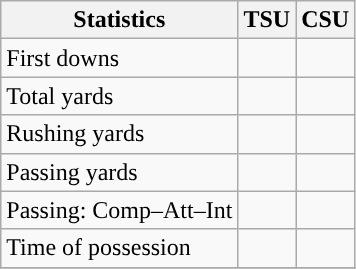<table class="wikitable" style="float: left;">
<tr>
<th>Statistics</th>
<th>TSU</th>
<th>CSU</th>
</tr>
<tr>
<td>First downs</td>
<td></td>
<td></td>
</tr>
<tr>
<td>Total yards</td>
<td></td>
<td></td>
</tr>
<tr>
<td>Rushing yards</td>
<td></td>
<td></td>
</tr>
<tr>
<td>Passing yards</td>
<td></td>
<td></td>
</tr>
<tr>
<td>Passing: Comp–Att–Int</td>
<td></td>
<td></td>
</tr>
<tr>
<td>Time of possession</td>
<td></td>
<td></td>
</tr>
<tr>
</tr>
</table>
